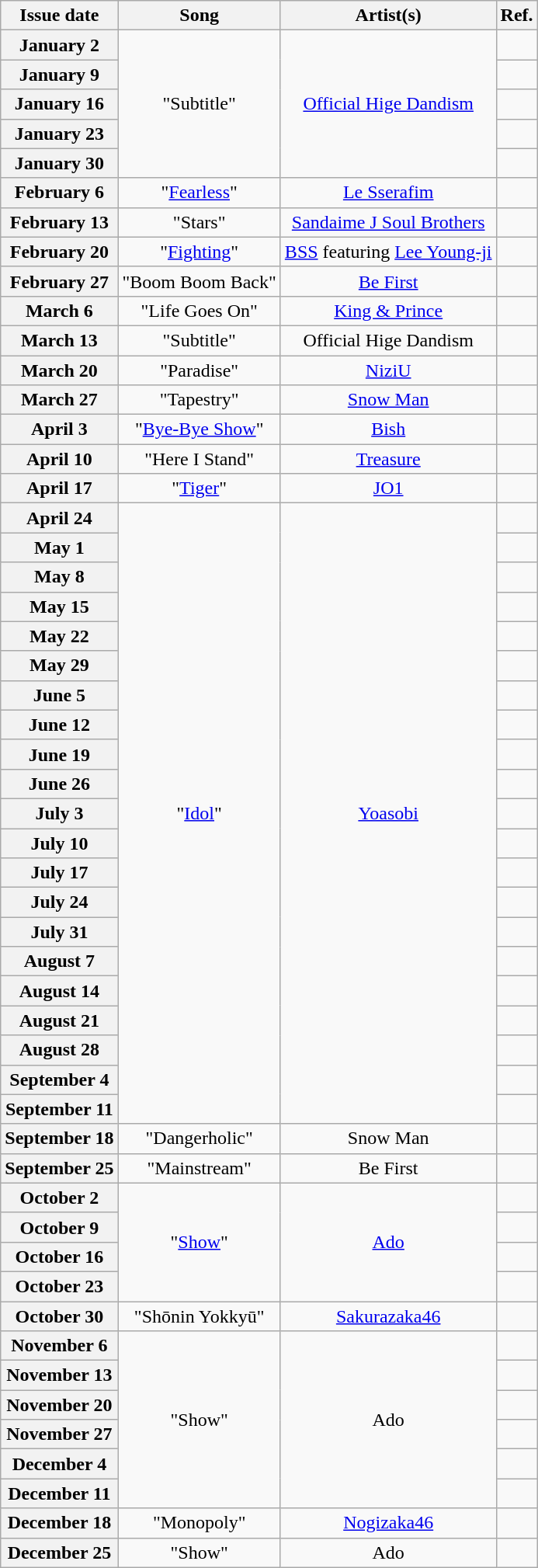<table class="wikitable plainrowheaders" style="text-align: center">
<tr>
<th scope="col">Issue date</th>
<th scope="col">Song</th>
<th scope="col">Artist(s)</th>
<th scope="col">Ref.</th>
</tr>
<tr>
<th scope="row">January 2</th>
<td rowspan="5">"Subtitle"</td>
<td rowspan="5"><a href='#'>Official Hige Dandism</a></td>
<td></td>
</tr>
<tr>
<th scope="row">January 9</th>
<td></td>
</tr>
<tr>
<th scope="row">January 16</th>
<td></td>
</tr>
<tr>
<th scope="row">January 23</th>
<td></td>
</tr>
<tr>
<th scope="row">January 30</th>
<td></td>
</tr>
<tr>
<th scope="row">February 6</th>
<td>"<a href='#'>Fearless</a>"</td>
<td><a href='#'>Le Sserafim</a></td>
<td></td>
</tr>
<tr>
<th scope="row">February 13</th>
<td>"Stars"</td>
<td><a href='#'>Sandaime J Soul Brothers</a></td>
<td></td>
</tr>
<tr>
<th scope="row">February 20</th>
<td>"<a href='#'>Fighting</a>"</td>
<td><a href='#'>BSS</a> featuring <a href='#'>Lee Young-ji</a></td>
<td></td>
</tr>
<tr>
<th scope="row">February 27</th>
<td>"Boom Boom Back"</td>
<td><a href='#'>Be First</a></td>
<td></td>
</tr>
<tr>
<th scope="row">March 6</th>
<td>"Life Goes On"</td>
<td><a href='#'>King & Prince</a></td>
<td></td>
</tr>
<tr>
<th scope="row">March 13</th>
<td>"Subtitle"</td>
<td>Official Hige Dandism</td>
<td></td>
</tr>
<tr>
<th scope="row">March 20</th>
<td>"Paradise"</td>
<td><a href='#'>NiziU</a></td>
<td></td>
</tr>
<tr>
<th scope="row">March 27</th>
<td>"Tapestry"</td>
<td><a href='#'>Snow Man</a></td>
<td></td>
</tr>
<tr>
<th scope="row">April 3</th>
<td>"<a href='#'>Bye-Bye Show</a>"</td>
<td><a href='#'>Bish</a></td>
<td></td>
</tr>
<tr>
<th scope="row">April 10</th>
<td>"Here I Stand"</td>
<td><a href='#'>Treasure</a></td>
<td></td>
</tr>
<tr>
<th scope="row">April 17</th>
<td>"<a href='#'>Tiger</a>"</td>
<td><a href='#'>JO1</a></td>
<td></td>
</tr>
<tr>
<th scope="row">April 24</th>
<td rowspan="21">"<a href='#'>Idol</a>"</td>
<td rowspan="21"><a href='#'>Yoasobi</a></td>
<td></td>
</tr>
<tr>
<th scope="row">May 1</th>
<td></td>
</tr>
<tr>
<th scope="row">May 8</th>
<td></td>
</tr>
<tr>
<th scope="row">May 15</th>
<td></td>
</tr>
<tr>
<th scope="row">May 22</th>
<td></td>
</tr>
<tr>
<th scope="row">May 29</th>
<td></td>
</tr>
<tr>
<th scope="row">June 5</th>
<td></td>
</tr>
<tr>
<th scope="row">June 12</th>
<td></td>
</tr>
<tr>
<th scope="row">June 19</th>
<td></td>
</tr>
<tr>
<th scope="row">June 26</th>
<td></td>
</tr>
<tr>
<th scope="row">July 3</th>
<td></td>
</tr>
<tr>
<th scope="row">July 10</th>
<td></td>
</tr>
<tr>
<th scope="row">July 17</th>
<td></td>
</tr>
<tr>
<th scope="row">July 24</th>
<td></td>
</tr>
<tr>
<th scope="row">July 31</th>
<td></td>
</tr>
<tr>
<th scope="row">August 7</th>
<td></td>
</tr>
<tr>
<th scope="row">August 14</th>
<td></td>
</tr>
<tr>
<th scope="row">August 21</th>
<td></td>
</tr>
<tr>
<th scope="row">August 28</th>
<td></td>
</tr>
<tr>
<th scope="row">September 4</th>
<td></td>
</tr>
<tr>
<th scope="row">September 11</th>
<td></td>
</tr>
<tr>
<th scope="row">September 18</th>
<td>"Dangerholic"</td>
<td>Snow Man</td>
<td></td>
</tr>
<tr>
<th scope="row">September 25</th>
<td>"Mainstream"</td>
<td>Be First</td>
<td></td>
</tr>
<tr>
<th scope="row">October 2</th>
<td rowspan="4">"<a href='#'>Show</a>"</td>
<td rowspan="4"><a href='#'>Ado</a></td>
<td></td>
</tr>
<tr>
<th scope="row">October 9</th>
<td></td>
</tr>
<tr>
<th scope="row">October 16</th>
<td></td>
</tr>
<tr>
<th scope="row">October 23</th>
<td></td>
</tr>
<tr>
<th scope="row">October 30</th>
<td>"Shōnin Yokkyū"</td>
<td><a href='#'>Sakurazaka46</a></td>
<td></td>
</tr>
<tr>
<th scope="row">November 6</th>
<td rowspan="6">"Show"</td>
<td rowspan="6">Ado</td>
<td></td>
</tr>
<tr>
<th scope="row">November 13</th>
<td></td>
</tr>
<tr>
<th scope="row">November 20</th>
<td></td>
</tr>
<tr>
<th scope="row">November 27</th>
<td></td>
</tr>
<tr>
<th scope="row">December 4</th>
<td></td>
</tr>
<tr>
<th scope="row">December 11</th>
<td></td>
</tr>
<tr>
<th scope="row">December 18</th>
<td>"Monopoly"</td>
<td><a href='#'>Nogizaka46</a></td>
<td></td>
</tr>
<tr>
<th scope="row">December 25</th>
<td>"Show"</td>
<td>Ado</td>
<td></td>
</tr>
</table>
